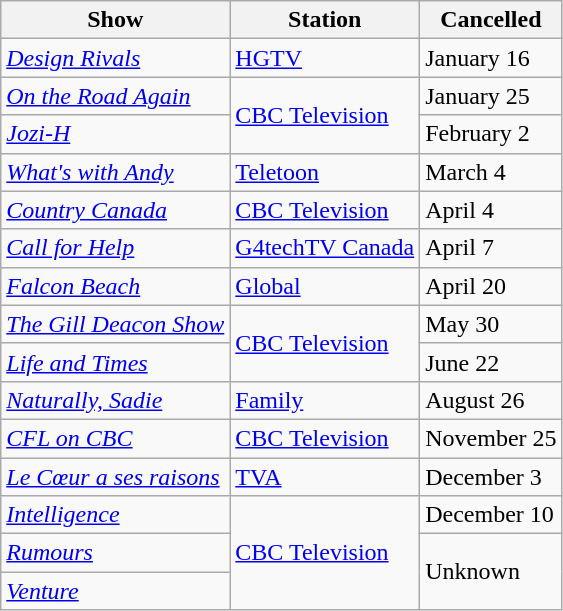<table class="wikitable">
<tr>
<th>Show</th>
<th>Station</th>
<th>Cancelled</th>
</tr>
<tr>
<td><em><a href='#'>Design Rivals</a></em></td>
<td><a href='#'>HGTV</a></td>
<td>January 16</td>
</tr>
<tr>
<td><em><a href='#'>On the Road Again</a></em></td>
<td rowspan="2"><a href='#'>CBC Television</a></td>
<td>January 25</td>
</tr>
<tr>
<td><em><a href='#'>Jozi-H</a></em></td>
<td>February 2</td>
</tr>
<tr>
<td><em><a href='#'>What's with Andy</a></em></td>
<td><a href='#'>Teletoon</a></td>
<td>March 4</td>
</tr>
<tr>
<td><em><a href='#'>Country Canada</a></em></td>
<td><a href='#'>CBC Television</a></td>
<td>April 4</td>
</tr>
<tr>
<td><em><a href='#'>Call for Help</a></em></td>
<td><a href='#'>G4techTV Canada</a></td>
<td>April 7</td>
</tr>
<tr>
<td><em><a href='#'>Falcon Beach</a></em></td>
<td><a href='#'>Global</a></td>
<td>April 20</td>
</tr>
<tr>
<td><em><a href='#'>The Gill Deacon Show</a></em></td>
<td rowspan="2"><a href='#'>CBC Television</a></td>
<td>May 30</td>
</tr>
<tr>
<td><em><a href='#'>Life and Times</a></em></td>
<td>June 22</td>
</tr>
<tr>
<td><em><a href='#'>Naturally, Sadie</a></em></td>
<td><a href='#'>Family</a></td>
<td>August 26</td>
</tr>
<tr>
<td><em><a href='#'>CFL on CBC</a></em></td>
<td><a href='#'>CBC Television</a></td>
<td>November 25</td>
</tr>
<tr>
<td><em><a href='#'>Le Cœur a ses raisons</a></em></td>
<td><a href='#'>TVA</a></td>
<td>December 3</td>
</tr>
<tr>
<td><em><a href='#'>Intelligence</a></em></td>
<td rowspan="3"><a href='#'>CBC Television</a></td>
<td>December 10</td>
</tr>
<tr>
<td><em><a href='#'>Rumours</a></em></td>
<td rowspan="2">Unknown</td>
</tr>
<tr>
<td><em><a href='#'>Venture</a></em></td>
</tr>
</table>
